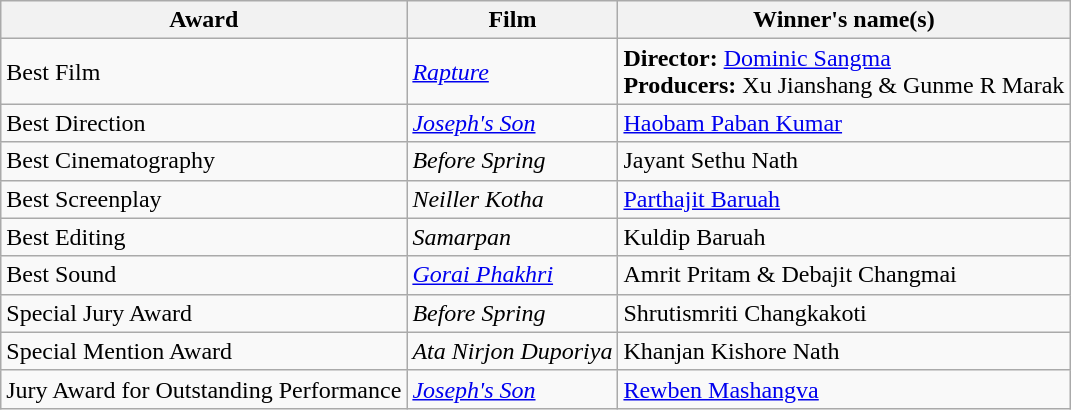<table class="wikitable">
<tr>
<th>Award</th>
<th>Film</th>
<th>Winner's name(s)</th>
</tr>
<tr>
<td>Best Film</td>
<td><em><a href='#'>Rapture</a></em></td>
<td><strong>Director:</strong> <a href='#'>Dominic Sangma</a><br><strong>Producers:</strong> Xu Jianshang & Gunme R Marak</td>
</tr>
<tr>
<td>Best Direction</td>
<td><em><a href='#'>Joseph's Son</a></em></td>
<td><a href='#'>Haobam Paban Kumar</a></td>
</tr>
<tr>
<td>Best Cinematography</td>
<td><em>Before Spring</em></td>
<td>Jayant Sethu Nath</td>
</tr>
<tr>
<td>Best Screenplay</td>
<td><em>Neiller Kotha</em></td>
<td><a href='#'>Parthajit Baruah</a></td>
</tr>
<tr>
<td>Best Editing</td>
<td><em>Samarpan</em></td>
<td>Kuldip Baruah</td>
</tr>
<tr>
<td>Best Sound</td>
<td><em><a href='#'>Gorai Phakhri</a></em></td>
<td>Amrit Pritam & Debajit Changmai</td>
</tr>
<tr>
<td>Special Jury Award</td>
<td><em>Before Spring</em></td>
<td>Shrutismriti Changkakoti</td>
</tr>
<tr>
<td>Special Mention Award</td>
<td><em>Ata Nirjon Duporiya</em></td>
<td>Khanjan Kishore Nath</td>
</tr>
<tr>
<td>Jury Award for Outstanding Performance</td>
<td><em><a href='#'>Joseph's Son</a></em></td>
<td><a href='#'>Rewben Mashangva</a></td>
</tr>
</table>
